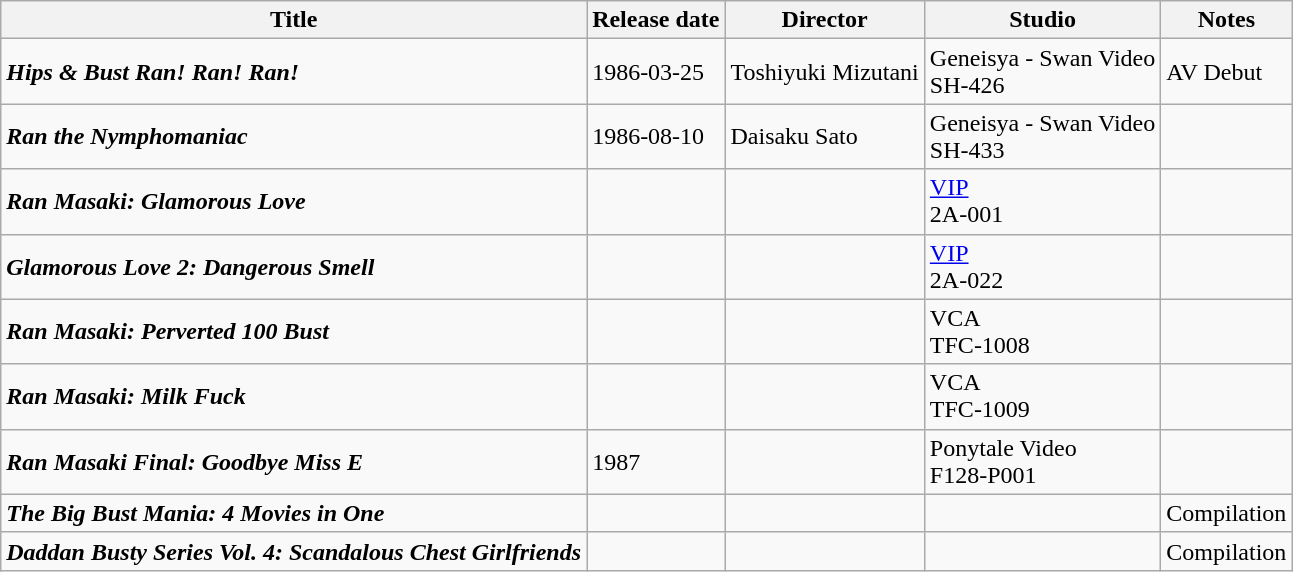<table class="wikitable">
<tr>
<th>Title</th>
<th>Release date</th>
<th>Director</th>
<th>Studio</th>
<th>Notes</th>
</tr>
<tr>
<td><strong><em>Hips & Bust Ran! Ran! Ran!</em></strong><br></td>
<td>1986-03-25</td>
<td>Toshiyuki Mizutani</td>
<td>Geneisya - Swan Video<br>SH-426</td>
<td>AV Debut</td>
</tr>
<tr>
<td><strong><em>Ran the Nymphomaniac</em></strong><br></td>
<td>1986-08-10</td>
<td>Daisaku Sato</td>
<td>Geneisya - Swan Video<br>SH-433</td>
<td></td>
</tr>
<tr>
<td><strong><em>Ran Masaki: Glamorous Love</em></strong><br></td>
<td></td>
<td></td>
<td><a href='#'>VIP</a><br>2A-001</td>
<td></td>
</tr>
<tr>
<td><strong><em>Glamorous Love 2: Dangerous Smell</em></strong><br></td>
<td></td>
<td></td>
<td><a href='#'>VIP</a><br>2A-022</td>
<td></td>
</tr>
<tr>
<td><strong><em>Ran Masaki: Perverted 100 Bust</em></strong><br></td>
<td></td>
<td></td>
<td>VCA<br>TFC-1008</td>
<td></td>
</tr>
<tr>
<td><strong><em>Ran Masaki: Milk Fuck</em></strong><br></td>
<td></td>
<td></td>
<td>VCA<br>TFC-1009</td>
<td></td>
</tr>
<tr>
<td><strong><em>Ran Masaki Final: Goodbye Miss E</em></strong><br></td>
<td>1987</td>
<td></td>
<td>Ponytale Video<br>F128-P001</td>
<td></td>
</tr>
<tr>
<td><strong><em>The Big Bust Mania: 4 Movies in One</em></strong><br></td>
<td></td>
<td></td>
<td></td>
<td>Compilation</td>
</tr>
<tr>
<td><strong><em>Daddan Busty Series Vol. 4: Scandalous Chest Girlfriends</em></strong><br></td>
<td></td>
<td></td>
<td></td>
<td>Compilation</td>
</tr>
</table>
